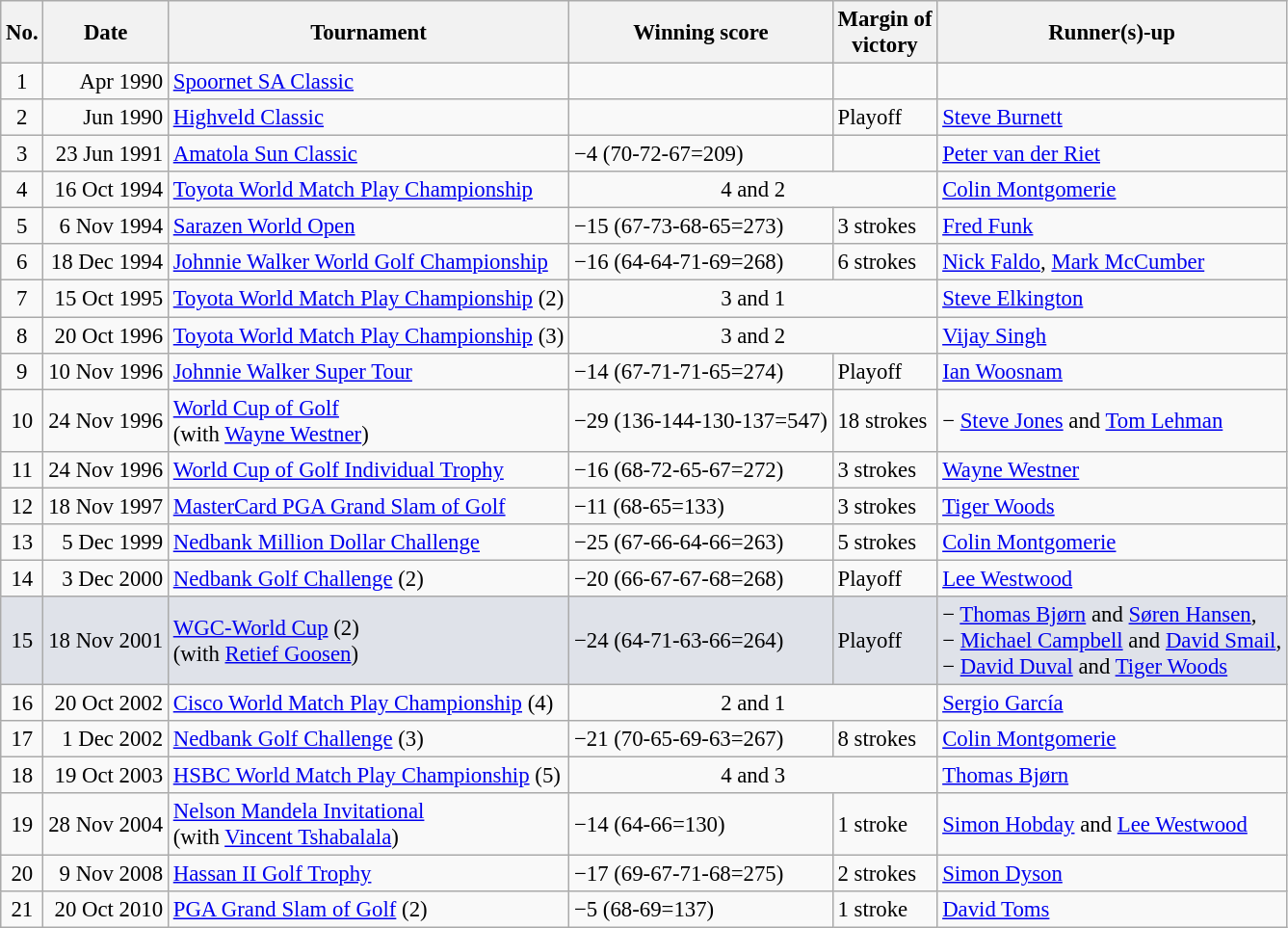<table class="wikitable" style="font-size:95%;">
<tr>
<th>No.</th>
<th>Date</th>
<th>Tournament</th>
<th>Winning score</th>
<th>Margin of<br>victory</th>
<th>Runner(s)-up</th>
</tr>
<tr>
<td align=center>1</td>
<td align=right>Apr 1990</td>
<td><a href='#'>Spoornet SA Classic</a></td>
<td></td>
<td></td>
<td></td>
</tr>
<tr>
<td align=center>2</td>
<td align=right>Jun 1990</td>
<td><a href='#'>Highveld Classic</a></td>
<td></td>
<td>Playoff</td>
<td> <a href='#'>Steve Burnett</a></td>
</tr>
<tr>
<td align=center>3</td>
<td align=right>23 Jun 1991</td>
<td><a href='#'>Amatola Sun Classic</a></td>
<td>−4 (70-72-67=209)</td>
<td></td>
<td> <a href='#'>Peter van der Riet</a></td>
</tr>
<tr>
<td align=center>4</td>
<td align=right>16 Oct 1994</td>
<td><a href='#'>Toyota World Match Play Championship</a></td>
<td colspan=2 align=center>4 and 2</td>
<td> <a href='#'>Colin Montgomerie</a></td>
</tr>
<tr>
<td align=center>5</td>
<td align=right>6 Nov 1994</td>
<td><a href='#'>Sarazen World Open</a></td>
<td>−15 (67-73-68-65=273)</td>
<td>3 strokes</td>
<td> <a href='#'>Fred Funk</a></td>
</tr>
<tr>
<td align=center>6</td>
<td align=right>18 Dec 1994</td>
<td><a href='#'>Johnnie Walker World Golf Championship</a></td>
<td>−16 (64-64-71-69=268)</td>
<td>6 strokes</td>
<td> <a href='#'>Nick Faldo</a>,  <a href='#'>Mark McCumber</a></td>
</tr>
<tr>
<td align=center>7</td>
<td align=right>15 Oct 1995</td>
<td><a href='#'>Toyota World Match Play Championship</a> (2)</td>
<td colspan=2 align=center>3 and 1</td>
<td> <a href='#'>Steve Elkington</a></td>
</tr>
<tr>
<td align=center>8</td>
<td align=right>20 Oct 1996</td>
<td><a href='#'>Toyota World Match Play Championship</a> (3)</td>
<td colspan=2 align=center>3 and 2</td>
<td> <a href='#'>Vijay Singh</a></td>
</tr>
<tr>
<td align=center>9</td>
<td align=right>10 Nov 1996</td>
<td><a href='#'>Johnnie Walker Super Tour</a></td>
<td>−14 (67-71-71-65=274)</td>
<td>Playoff</td>
<td> <a href='#'>Ian Woosnam</a></td>
</tr>
<tr>
<td align=center>10</td>
<td align=right>24 Nov 1996</td>
<td><a href='#'>World Cup of Golf</a><br>(with  <a href='#'>Wayne Westner</a>)</td>
<td>−29 (136-144-130-137=547)</td>
<td>18 strokes</td>
<td> − <a href='#'>Steve Jones</a> and <a href='#'>Tom Lehman</a></td>
</tr>
<tr>
<td align=center>11</td>
<td align=right>24 Nov 1996</td>
<td><a href='#'>World Cup of Golf Individual Trophy</a></td>
<td>−16 (68-72-65-67=272)</td>
<td>3 strokes</td>
<td> <a href='#'>Wayne Westner</a></td>
</tr>
<tr>
<td align=center>12</td>
<td align=right>18 Nov 1997</td>
<td><a href='#'>MasterCard PGA Grand Slam of Golf</a></td>
<td>−11 (68-65=133)</td>
<td>3 strokes</td>
<td> <a href='#'>Tiger Woods</a></td>
</tr>
<tr>
<td align=center>13</td>
<td align=right>5 Dec 1999</td>
<td><a href='#'>Nedbank Million Dollar Challenge</a></td>
<td>−25 (67-66-64-66=263)</td>
<td>5 strokes</td>
<td> <a href='#'>Colin Montgomerie</a></td>
</tr>
<tr>
<td align=center>14</td>
<td align=right>3 Dec 2000</td>
<td><a href='#'>Nedbank Golf Challenge</a> (2)</td>
<td>−20 (66-67-67-68=268)</td>
<td>Playoff</td>
<td> <a href='#'>Lee Westwood</a></td>
</tr>
<tr style="background:#dfe2e9;">
<td align=center>15</td>
<td align=right>18 Nov 2001</td>
<td><a href='#'>WGC-World Cup</a> (2)<br>(with  <a href='#'>Retief Goosen</a>)</td>
<td>−24 (64-71-63-66=264)</td>
<td>Playoff</td>
<td> − <a href='#'>Thomas Bjørn</a> and <a href='#'>Søren Hansen</a>,<br> − <a href='#'>Michael Campbell</a> and <a href='#'>David Smail</a>,<br> − <a href='#'>David Duval</a> and <a href='#'>Tiger Woods</a></td>
</tr>
<tr>
<td align=center>16</td>
<td align=right>20 Oct 2002</td>
<td><a href='#'>Cisco World Match Play Championship</a> (4)</td>
<td colspan=2 align=center>2 and 1</td>
<td> <a href='#'>Sergio García</a></td>
</tr>
<tr>
<td align=center>17</td>
<td align=right>1 Dec 2002</td>
<td><a href='#'>Nedbank Golf Challenge</a> (3)</td>
<td>−21 (70-65-69-63=267)</td>
<td>8 strokes</td>
<td> <a href='#'>Colin Montgomerie</a></td>
</tr>
<tr>
<td align=center>18</td>
<td align=right>19 Oct 2003</td>
<td><a href='#'>HSBC World Match Play Championship</a> (5)</td>
<td colspan=2 align=center>4 and 3</td>
<td> <a href='#'>Thomas Bjørn</a></td>
</tr>
<tr>
<td align=center>19</td>
<td align=right>28 Nov 2004</td>
<td><a href='#'>Nelson Mandela Invitational</a><br>(with  <a href='#'>Vincent Tshabalala</a>)</td>
<td>−14 (64-66=130)</td>
<td>1 stroke</td>
<td> <a href='#'>Simon Hobday</a> and  <a href='#'>Lee Westwood</a></td>
</tr>
<tr>
<td align=center>20</td>
<td align=right>9 Nov 2008</td>
<td><a href='#'>Hassan II Golf Trophy</a></td>
<td>−17 (69-67-71-68=275)</td>
<td>2 strokes</td>
<td> <a href='#'>Simon Dyson</a></td>
</tr>
<tr>
<td align=center>21</td>
<td align=right>20 Oct 2010</td>
<td><a href='#'>PGA Grand Slam of Golf</a> (2)</td>
<td>−5 (68-69=137)</td>
<td>1 stroke</td>
<td> <a href='#'>David Toms</a></td>
</tr>
</table>
